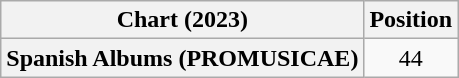<table class="wikitable plainrowheaders" style="text-align:center">
<tr>
<th scope="col">Chart (2023)</th>
<th scope="col">Position</th>
</tr>
<tr>
<th scope="row">Spanish Albums (PROMUSICAE)</th>
<td>44</td>
</tr>
</table>
